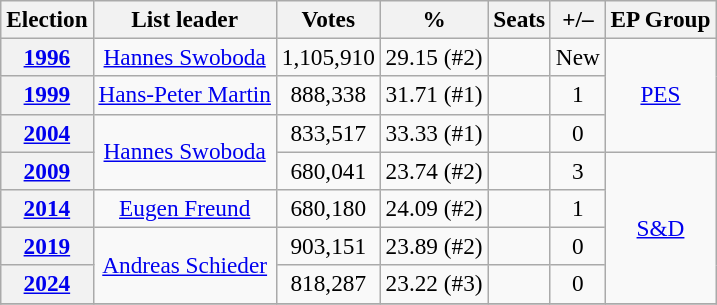<table class="wikitable" style="font-size:97%; text-align:center;">
<tr>
<th>Election</th>
<th>List leader</th>
<th>Votes</th>
<th>%</th>
<th>Seats</th>
<th>+/–</th>
<th>EP Group</th>
</tr>
<tr>
<th><a href='#'>1996</a></th>
<td><a href='#'>Hannes Swoboda</a></td>
<td>1,105,910</td>
<td>29.15 (#2)</td>
<td></td>
<td>New</td>
<td rowspan=3><a href='#'>PES</a></td>
</tr>
<tr>
<th><a href='#'>1999</a></th>
<td><a href='#'>Hans-Peter Martin</a></td>
<td>888,338</td>
<td>31.71 (#1)</td>
<td></td>
<td> 1</td>
</tr>
<tr>
<th><a href='#'>2004</a></th>
<td rowspan=2><a href='#'>Hannes Swoboda</a></td>
<td>833,517</td>
<td>33.33 (#1)</td>
<td></td>
<td> 0</td>
</tr>
<tr>
<th><a href='#'>2009</a></th>
<td>680,041</td>
<td>23.74 (#2)</td>
<td></td>
<td> 3</td>
<td rowspan=4><a href='#'>S&D</a></td>
</tr>
<tr>
<th><a href='#'>2014</a></th>
<td><a href='#'>Eugen Freund</a></td>
<td>680,180</td>
<td>24.09 (#2)</td>
<td></td>
<td> 1</td>
</tr>
<tr>
<th><a href='#'>2019</a></th>
<td rowspan=2><a href='#'>Andreas Schieder</a></td>
<td>903,151</td>
<td>23.89 (#2)</td>
<td></td>
<td> 0</td>
</tr>
<tr>
<th><a href='#'>2024</a></th>
<td>818,287</td>
<td>23.22 (#3)</td>
<td></td>
<td> 0</td>
</tr>
<tr>
</tr>
</table>
